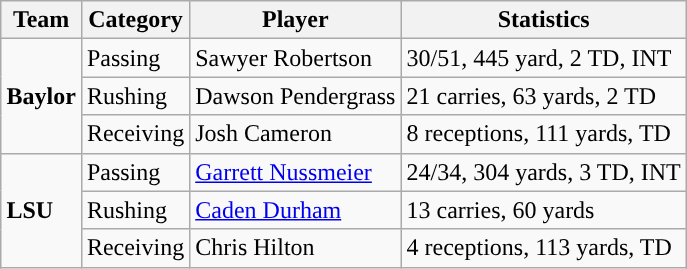<table class="wikitable" style="float: right;">
<tr>
<th>Team</th>
<th>Category</th>
<th>Player</th>
<th>Statistics</th>
</tr>
<tr>
<td rowspan=3><strong>Baylor</strong></td>
<td>Passing</td>
<td>Sawyer Robertson</td>
<td>30/51, 445 yard, 2 TD, INT</td>
</tr>
<tr>
<td>Rushing</td>
<td>Dawson Pendergrass</td>
<td>21 carries, 63 yards, 2 TD</td>
</tr>
<tr>
<td>Receiving</td>
<td>Josh Cameron</td>
<td>8 receptions, 111 yards, TD</td>
</tr>
<tr>
<td rowspan=3><strong>LSU</strong></td>
<td>Passing</td>
<td><a href='#'>Garrett Nussmeier</a></td>
<td>24/34, 304 yards, 3 TD, INT</td>
</tr>
<tr>
<td>Rushing</td>
<td><a href='#'>Caden Durham</a></td>
<td>13 carries, 60 yards</td>
</tr>
<tr>
<td>Receiving</td>
<td>Chris Hilton</td>
<td>4 receptions, 113 yards, TD</td>
</tr>
</table>
